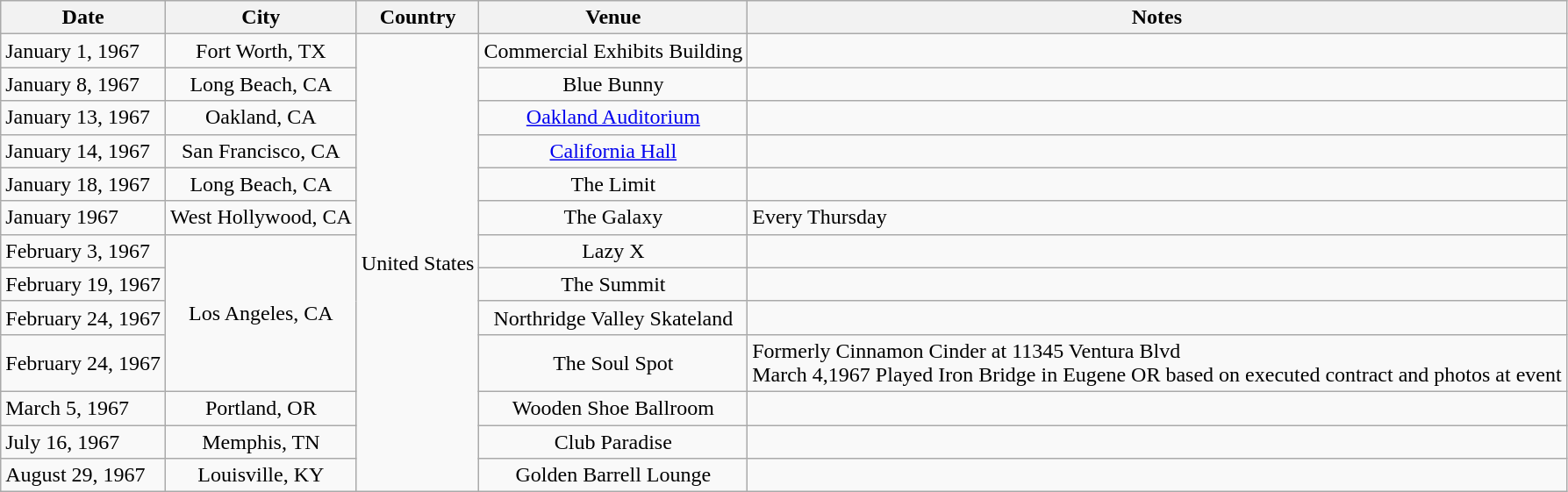<table class="wikitable">
<tr>
<th>Date</th>
<th>City</th>
<th>Country</th>
<th>Venue</th>
<th>Notes</th>
</tr>
<tr>
<td>January 1, 1967</td>
<td align="center">Fort Worth, TX</td>
<td rowspan="13" align="center">United States</td>
<td align="center">Commercial Exhibits Building</td>
<td></td>
</tr>
<tr>
<td>January 8, 1967</td>
<td align="center">Long Beach, CA</td>
<td align="center">Blue Bunny</td>
<td></td>
</tr>
<tr>
<td>January 13, 1967</td>
<td align="center">Oakland, CA</td>
<td align="center"><a href='#'>Oakland Auditorium</a></td>
<td></td>
</tr>
<tr>
<td>January 14, 1967</td>
<td align="center">San Francisco, CA</td>
<td align="center"><a href='#'>California Hall</a></td>
<td></td>
</tr>
<tr>
<td>January 18, 1967</td>
<td align="center">Long Beach, CA</td>
<td align="center">The Limit</td>
<td></td>
</tr>
<tr>
<td>January 1967</td>
<td align="center">West Hollywood, CA</td>
<td align="center">The Galaxy</td>
<td>Every Thursday</td>
</tr>
<tr>
<td>February 3, 1967</td>
<td rowspan="4" align="center">Los Angeles, CA</td>
<td align="center">Lazy X</td>
<td></td>
</tr>
<tr>
<td>February 19, 1967</td>
<td align="center">The Summit</td>
<td></td>
</tr>
<tr>
<td>February 24, 1967</td>
<td align="center">Northridge Valley Skateland</td>
<td></td>
</tr>
<tr>
<td>February 24, 1967</td>
<td align="center">The Soul Spot</td>
<td>Formerly Cinnamon Cinder at 11345 Ventura Blvd<br>March 4,1967  Played Iron Bridge in Eugene OR based on executed contract and photos at event</td>
</tr>
<tr>
<td>March 5, 1967</td>
<td align="center">Portland, OR</td>
<td align="center">Wooden Shoe Ballroom</td>
<td></td>
</tr>
<tr>
<td>July 16, 1967</td>
<td align="center">Memphis, TN</td>
<td align="center">Club Paradise</td>
<td></td>
</tr>
<tr>
<td>August 29, 1967</td>
<td align="center">Louisville, KY</td>
<td align="center">Golden Barrell Lounge</td>
<td></td>
</tr>
</table>
